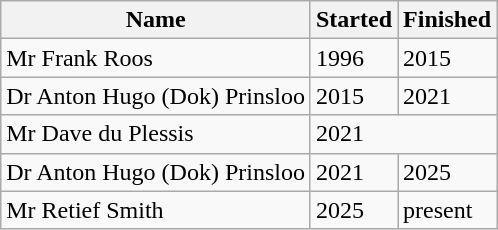<table class="wikitable sortable">
<tr>
<th>Name</th>
<th>Started</th>
<th>Finished</th>
</tr>
<tr>
<td>Mr Frank Roos</td>
<td>1996</td>
<td>2015</td>
</tr>
<tr>
<td>Dr Anton Hugo (Dok) Prinsloo</td>
<td>2015</td>
<td>2021</td>
</tr>
<tr>
<td>Mr Dave du Plessis</td>
<td colspan=2>2021</td>
</tr>
<tr>
<td>Dr Anton Hugo (Dok) Prinsloo</td>
<td>2021</td>
<td>2025</td>
</tr>
<tr>
<td>Mr Retief Smith</td>
<td>2025</td>
<td>present</td>
</tr>
</table>
